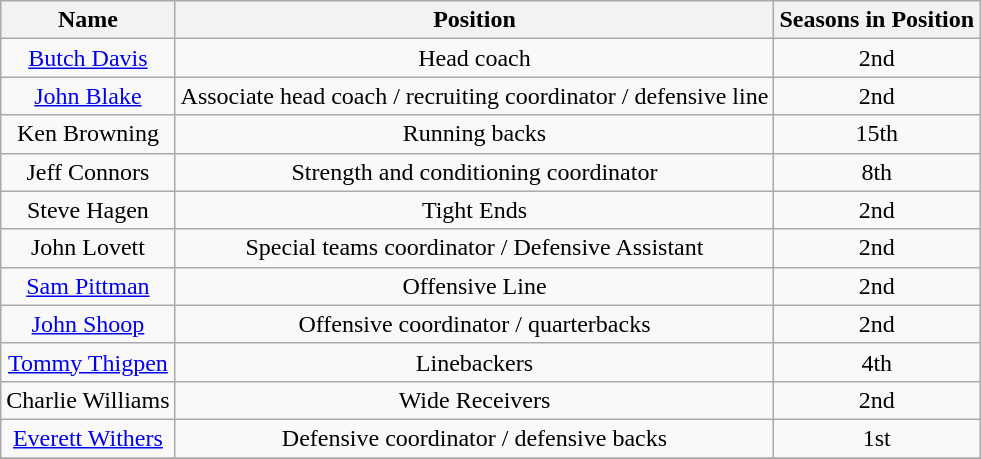<table class="wikitable">
<tr>
<th><strong>Name</strong></th>
<th><strong>Position</strong> </th>
<th><strong>Seasons in Position</strong></th>
</tr>
<tr align="center">
<td><a href='#'>Butch Davis</a></td>
<td>Head coach</td>
<td>2nd</td>
</tr>
<tr align="center">
<td><a href='#'>John Blake</a></td>
<td>Associate head coach / recruiting coordinator / defensive line</td>
<td>2nd</td>
</tr>
<tr align="center">
<td>Ken Browning</td>
<td>Running backs</td>
<td>15th</td>
</tr>
<tr align="center">
<td>Jeff Connors</td>
<td>Strength and conditioning coordinator</td>
<td>8th</td>
</tr>
<tr align="center">
<td>Steve Hagen</td>
<td>Tight Ends</td>
<td>2nd</td>
</tr>
<tr align="center">
<td>John Lovett</td>
<td>Special teams coordinator / Defensive Assistant</td>
<td>2nd</td>
</tr>
<tr align="center">
<td><a href='#'>Sam Pittman</a></td>
<td>Offensive Line</td>
<td>2nd</td>
</tr>
<tr align="center">
<td><a href='#'>John Shoop</a></td>
<td>Offensive coordinator / quarterbacks</td>
<td>2nd</td>
</tr>
<tr align="center">
<td><a href='#'>Tommy Thigpen</a></td>
<td>Linebackers</td>
<td>4th</td>
</tr>
<tr align="center">
<td>Charlie Williams</td>
<td>Wide Receivers</td>
<td>2nd</td>
</tr>
<tr align="center">
<td><a href='#'>Everett Withers</a></td>
<td>Defensive coordinator / defensive backs</td>
<td>1st</td>
</tr>
<tr>
</tr>
</table>
